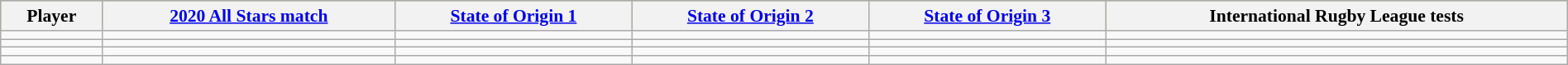<table class="wikitable"  style="width:100%; font-size:90%;">
<tr style="background:#bdb76b;">
<th>Player</th>
<th><a href='#'>2020 All Stars match</a></th>
<th><a href='#'>State of Origin 1</a></th>
<th><a href='#'>State of Origin 2</a></th>
<th><a href='#'>State of Origin 3</a></th>
<th>International Rugby League tests</th>
</tr>
<tr>
<td></td>
<td></td>
<td></td>
<td></td>
<td></td>
<td></td>
</tr>
<tr>
<td></td>
<td></td>
<td></td>
<td></td>
<td></td>
<td></td>
</tr>
<tr>
<td></td>
<td></td>
<td></td>
<td></td>
<td></td>
<td></td>
</tr>
<tr>
<td></td>
<td></td>
<td></td>
<td></td>
<td></td>
<td></td>
</tr>
</table>
